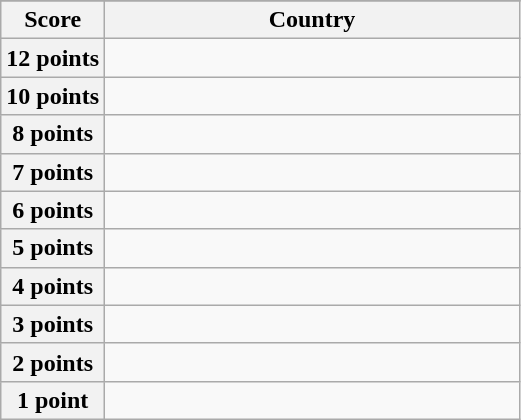<table class="wikitable">
<tr>
</tr>
<tr>
<th scope="col" width="20%">Score</th>
<th scope="col">Country</th>
</tr>
<tr>
<th scope="row">12 points</th>
<td></td>
</tr>
<tr>
<th scope="row">10 points</th>
<td></td>
</tr>
<tr>
<th scope="row">8 points</th>
<td></td>
</tr>
<tr>
<th scope="row">7 points</th>
<td></td>
</tr>
<tr>
<th scope="row">6 points</th>
<td></td>
</tr>
<tr>
<th scope="row">5 points</th>
<td></td>
</tr>
<tr>
<th scope="row">4 points</th>
<td></td>
</tr>
<tr>
<th scope="row">3 points</th>
<td></td>
</tr>
<tr>
<th scope="row">2 points</th>
<td></td>
</tr>
<tr>
<th scope="row">1 point</th>
<td></td>
</tr>
</table>
